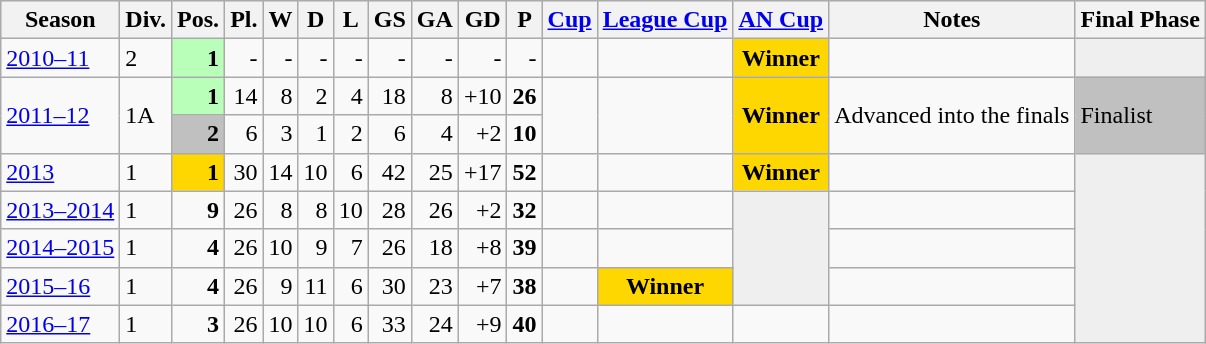<table class="wikitable">
<tr style="background:#efefef;">
<th>Season</th>
<th>Div.</th>
<th>Pos.</th>
<th>Pl.</th>
<th>W</th>
<th>D</th>
<th>L</th>
<th>GS</th>
<th>GA</th>
<th>GD</th>
<th>P</th>
<th><a href='#'>Cup</a></th>
<th><a href='#'>League Cup</a></th>
<th><a href='#'>AN Cup</a></th>
<th>Notes</th>
<th>Final Phase</th>
</tr>
<tr>
<td><a href='#'>2010–11</a></td>
<td>2</td>
<td align=right bgcolor=#B9FFB9><strong>1</strong></td>
<td align=right>-</td>
<td align=right>-</td>
<td align=right>-</td>
<td align=right>-</td>
<td align=right>-</td>
<td align=right>-</td>
<td align=right>-</td>
<td align=right>-</td>
<td></td>
<td></td>
<td bgcolor=gold align=center><strong>Winner</strong></td>
<td></td>
<td bgcolor=#EFEFEF></td>
</tr>
<tr>
<td rowspan=2><a href='#'>2011–12</a></td>
<td rowspan=2>1A</td>
<td align=right bgcolor=B9FFB9><strong>1</strong></td>
<td align=right>14</td>
<td align=right>8</td>
<td align=right>2</td>
<td align=right>4</td>
<td align=right>18</td>
<td align=right>8</td>
<td align=right>+10</td>
<td align=right><strong>26</strong></td>
<td rowspan=2></td>
<td rowspan=2></td>
<td rowspan=2 bgcolor=gold align=center><strong>Winner</strong></td>
<td rowspan=2>Advanced into the finals</td>
<td rowspan=2 bgcolor=silver>Finalist</td>
</tr>
<tr>
<td align=right bgcolor=silver><strong>2</strong></td>
<td align=right>6</td>
<td align=right>3</td>
<td align=right>1</td>
<td align=right>2</td>
<td align=right>6</td>
<td align=right>4</td>
<td align=right>+2</td>
<td align=right><strong>10</strong></td>
</tr>
<tr>
<td><a href='#'>2013</a></td>
<td>1</td>
<td align=right bgcolor=gold><strong>1</strong></td>
<td align=right>30</td>
<td align=right>14</td>
<td align=right>10</td>
<td align=right>6</td>
<td align=right>42</td>
<td align=right>25</td>
<td align=right>+17</td>
<td align=right><strong>52</strong></td>
<td></td>
<td></td>
<td align=center bgcolor=gold><strong>Winner</strong></td>
<td></td>
<td rowspan=5 bgcolor=#EFEFEF></td>
</tr>
<tr>
<td><a href='#'>2013–2014</a></td>
<td>1</td>
<td align=right><strong>9</strong></td>
<td align=right>26</td>
<td align=right>8</td>
<td align=right>8</td>
<td align=right>10</td>
<td align=right>28</td>
<td align=right>26</td>
<td align=right>+2</td>
<td align=right><strong>32</strong></td>
<td></td>
<td></td>
<td rowspan=3 bgcolor=EFEFEF></td>
<td></td>
</tr>
<tr>
<td><a href='#'>2014–2015</a></td>
<td>1</td>
<td align=right><strong>4</strong></td>
<td align=right>26</td>
<td align=right>10</td>
<td align=right>9</td>
<td align=right>7</td>
<td align=right>26</td>
<td align=right>18</td>
<td align=right>+8</td>
<td align=right><strong>39</strong></td>
<td></td>
<td></td>
<td></td>
</tr>
<tr>
<td><a href='#'>2015–16</a></td>
<td>1</td>
<td align=right><strong>4</strong></td>
<td align=right>26</td>
<td align=right>9</td>
<td align=right>11</td>
<td align=right>6</td>
<td align=right>30</td>
<td align=right>23</td>
<td align=right>+7</td>
<td align=right><strong>38</strong></td>
<td></td>
<td bgcolor=gold align=center><strong>Winner</strong></td>
<td></td>
</tr>
<tr>
<td><a href='#'>2016–17</a></td>
<td>1</td>
<td align=right><strong>3</strong></td>
<td align=right>26</td>
<td align=right>10</td>
<td align=right>10</td>
<td align=right>6</td>
<td align=right>33</td>
<td align=right>24</td>
<td align=right>+9</td>
<td align=right><strong>40</strong></td>
<td></td>
<td></td>
<td></td>
<td></td>
</tr>
</table>
